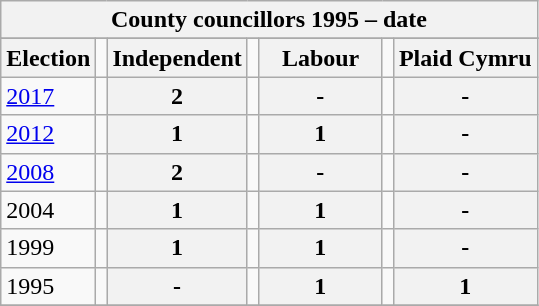<table class="wikitable">
<tr>
<th colspan="7" align="center" valign="top">County councillors 1995 – date </th>
</tr>
<tr>
</tr>
<tr>
<th valign="top">Election</th>
<td></td>
<th align="center" valign="top">Independent</th>
<td></td>
<th align="center" valign="top">   Labour   </th>
<td></td>
<th align="center" valign="top">Plaid Cymru</th>
</tr>
<tr>
<td><a href='#'>2017</a></td>
<td></td>
<th align="center" valign="top"><strong>2</strong></th>
<td></td>
<th align="center" valign="top">-</th>
<td></td>
<th align="center" valign="top">-</th>
</tr>
<tr>
<td><a href='#'>2012</a></td>
<td></td>
<th align="center" valign="top"><strong>1</strong></th>
<td></td>
<th align="center" valign="top"><strong>1</strong></th>
<td></td>
<th align="center" valign="top">-</th>
</tr>
<tr>
<td><a href='#'>2008</a></td>
<td></td>
<th align="center" valign="top"><strong>2</strong></th>
<td></td>
<th align="center" valign="top">-</th>
<td></td>
<th align="center" valign="top">-</th>
</tr>
<tr>
<td>2004</td>
<td></td>
<th align="center" valign="top"><strong>1</strong></th>
<td></td>
<th align="center" valign="top"><strong>1</strong></th>
<td></td>
<th align="center" valign="top">-</th>
</tr>
<tr>
<td>1999</td>
<td></td>
<th align="center" valign="top"><strong>1</strong></th>
<td></td>
<th align="center" valign="top"><strong>1</strong></th>
<td></td>
<th align="center" valign="top">-</th>
</tr>
<tr>
<td>1995</td>
<td></td>
<th align="center" valign="top">-</th>
<td></td>
<th align="center" valign="top"><strong>1</strong></th>
<td></td>
<th align="center" valign="top"><strong>1</strong></th>
</tr>
<tr>
</tr>
</table>
